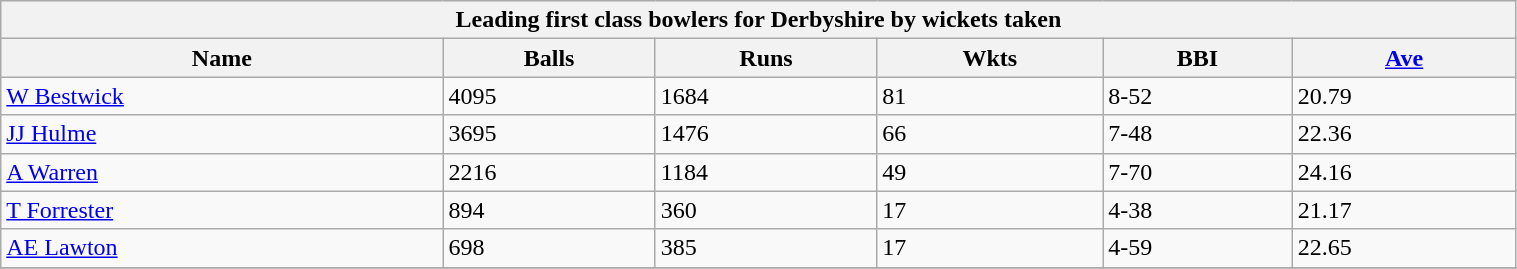<table class="wikitable" width="80%">
<tr bgcolor="#efefef">
<th colspan=6>Leading first class bowlers for Derbyshire by  wickets taken</th>
</tr>
<tr bgcolor="#efefef">
<th>Name</th>
<th>Balls</th>
<th>Runs</th>
<th>Wkts</th>
<th>BBI</th>
<th><a href='#'>Ave</a></th>
</tr>
<tr>
<td><a href='#'>W Bestwick</a></td>
<td>4095</td>
<td>1684</td>
<td>81</td>
<td>8-52</td>
<td>20.79</td>
</tr>
<tr>
<td><a href='#'>JJ Hulme</a></td>
<td>3695</td>
<td>1476</td>
<td>66</td>
<td>7-48</td>
<td>22.36</td>
</tr>
<tr>
<td><a href='#'>A Warren</a></td>
<td>2216</td>
<td>1184</td>
<td>49</td>
<td>7-70</td>
<td>24.16</td>
</tr>
<tr>
<td><a href='#'>T Forrester</a></td>
<td>894</td>
<td>360</td>
<td>17</td>
<td>4-38</td>
<td>21.17</td>
</tr>
<tr>
<td><a href='#'>AE Lawton</a></td>
<td>698</td>
<td>385</td>
<td>17</td>
<td>4-59</td>
<td>22.65</td>
</tr>
<tr>
</tr>
</table>
